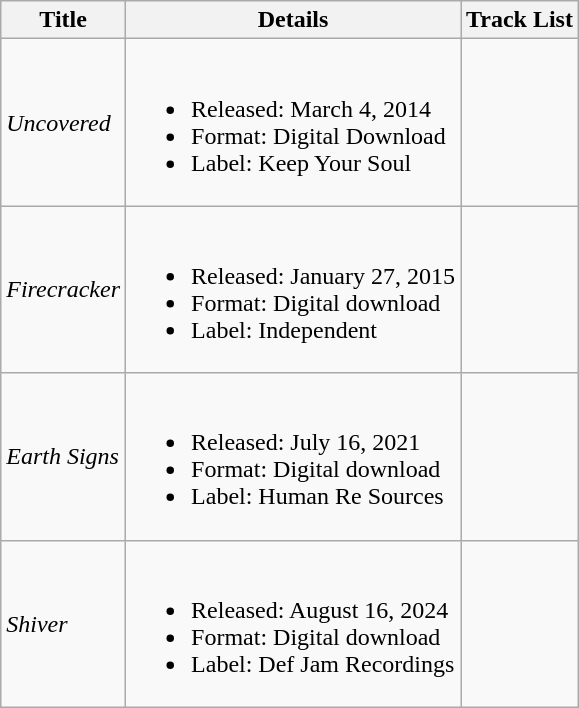<table class="wikitable">
<tr>
<th>Title</th>
<th>Details</th>
<th>Track List</th>
</tr>
<tr>
<td><em>Uncovered</em></td>
<td><br><ul><li>Released: March 4, 2014</li><li>Format: Digital Download</li><li>Label: Keep Your Soul</li></ul></td>
<td></td>
</tr>
<tr>
<td><em>Firecracker</em></td>
<td><br><ul><li>Released: January 27, 2015</li><li>Format: Digital download</li><li>Label: Independent</li></ul></td>
<td></td>
</tr>
<tr>
<td><em>Earth Signs</em></td>
<td><br><ul><li>Released: July 16, 2021</li><li>Format: Digital download</li><li>Label: Human Re Sources</li></ul></td>
<td></td>
</tr>
<tr>
<td><em>Shiver</em></td>
<td><br><ul><li>Released: August 16, 2024</li><li>Format: Digital download</li><li>Label: Def Jam Recordings</li></ul></td>
<td></td>
</tr>
</table>
